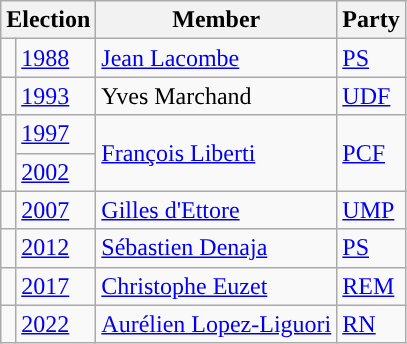<table class="wikitable">
<tr>
<th colspan="2">Election</th>
<th>Member</th>
<th>Party</th>
</tr>
<tr>
<td style="color:inherit;background-color: "></td>
<td><a href='#'>1988</a></td>
<td><a href='#'>Jean Lacombe</a></td>
<td><a href='#'>PS</a></td>
</tr>
<tr>
<td style="color:inherit;background-color: "></td>
<td><a href='#'>1993</a></td>
<td>Yves Marchand</td>
<td><a href='#'>UDF</a></td>
</tr>
<tr>
<td rowspan="2" style="color:inherit;background-color: "></td>
<td><a href='#'>1997</a></td>
<td rowspan="2"><a href='#'>François Liberti</a></td>
<td rowspan="2"><a href='#'>PCF</a></td>
</tr>
<tr>
<td><a href='#'>2002</a></td>
</tr>
<tr>
<td style="color:inherit;background-color: "></td>
<td><a href='#'>2007</a></td>
<td><a href='#'>Gilles d'Ettore</a></td>
<td><a href='#'>UMP</a></td>
</tr>
<tr>
<td style="color:inherit;background-color: "></td>
<td><a href='#'>2012</a></td>
<td><a href='#'>Sébastien Denaja</a></td>
<td><a href='#'>PS</a></td>
</tr>
<tr>
<td style="color:inherit;background-color: "></td>
<td><a href='#'>2017</a></td>
<td><a href='#'>Christophe Euzet</a></td>
<td><a href='#'>REM</a></td>
</tr>
<tr>
<td style="color:inherit;background-color: "></td>
<td><a href='#'>2022</a></td>
<td><a href='#'>Aurélien Lopez-Liguori</a></td>
<td><a href='#'>RN</a></td>
</tr>
</table>
